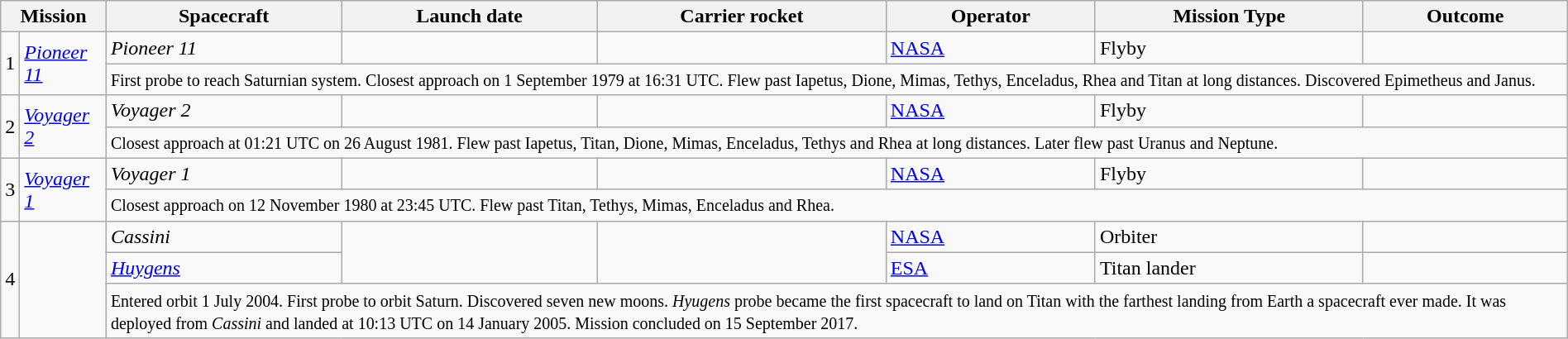<table class="wikitable sortable sticky-header" style="width:100%">
<tr>
<th colspan="2">Mission</th>
<th>Spacecraft</th>
<th>Launch date</th>
<th>Carrier rocket</th>
<th>Operator</th>
<th>Mission Type</th>
<th>Outcome</th>
</tr>
<tr>
<td rowspan="2">1</td>
<td rowspan="2"><em><a href='#'>Pioneer 11</a></em></td>
<td><em>Pioneer 11</em></td>
<td></td>
<td></td>
<td> <a href='#'>NASA</a></td>
<td>Flyby</td>
<td></td>
</tr>
<tr>
<td colspan="6"><small>First probe to reach Saturnian system. Closest approach on 1 September 1979 at 16:31 UTC. Flew past Iapetus, Dione, Mimas, Tethys, Enceladus, Rhea and Titan at long distances. Discovered Epimetheus and Janus.</small></td>
</tr>
<tr>
<td rowspan="2">2</td>
<td rowspan="2"><em><a href='#'>Voyager 2</a></em></td>
<td><em>Voyager 2</em></td>
<td></td>
<td></td>
<td> <a href='#'>NASA</a></td>
<td>Flyby</td>
<td></td>
</tr>
<tr>
<td colspan="6"><small>Closest approach at 01:21 UTC on 26 August 1981. Flew past Iapetus, Titan, Dione, Mimas, Enceladus, Tethys and Rhea at long distances. Later flew past Uranus and Neptune.</small></td>
</tr>
<tr>
<td rowspan="2">3</td>
<td rowspan="2"><em><a href='#'>Voyager 1</a></em></td>
<td><em>Voyager 1</em></td>
<td></td>
<td></td>
<td> <a href='#'>NASA</a></td>
<td>Flyby</td>
<td></td>
</tr>
<tr>
<td colspan="6"><small>Closest approach on 12 November 1980 at 23:45 UTC. Flew past Titan, Tethys, Mimas, Enceladus and Rhea.</small></td>
</tr>
<tr>
<td rowspan="3">4</td>
<td rowspan="3"></td>
<td><em>Cassini</em></td>
<td rowspan="2"></td>
<td rowspan="2"></td>
<td> <a href='#'>NASA</a></td>
<td>Orbiter</td>
<td></td>
</tr>
<tr>
<td><em><a href='#'>Huygens</a></em></td>
<td> <a href='#'>ESA</a></td>
<td>Titan lander</td>
<td></td>
</tr>
<tr>
<td colspan="6"><small>Entered orbit 1 July 2004. First probe to orbit Saturn. Discovered seven new moons. <em>Hyugens</em> probe became the  first spacecraft to land on Titan with the farthest landing from Earth a spacecraft ever made. It was deployed from <em>Cassini</em> and landed at 10:13 UTC on 14 January 2005. Mission concluded on 15 September 2017.</small></td>
</tr>
</table>
